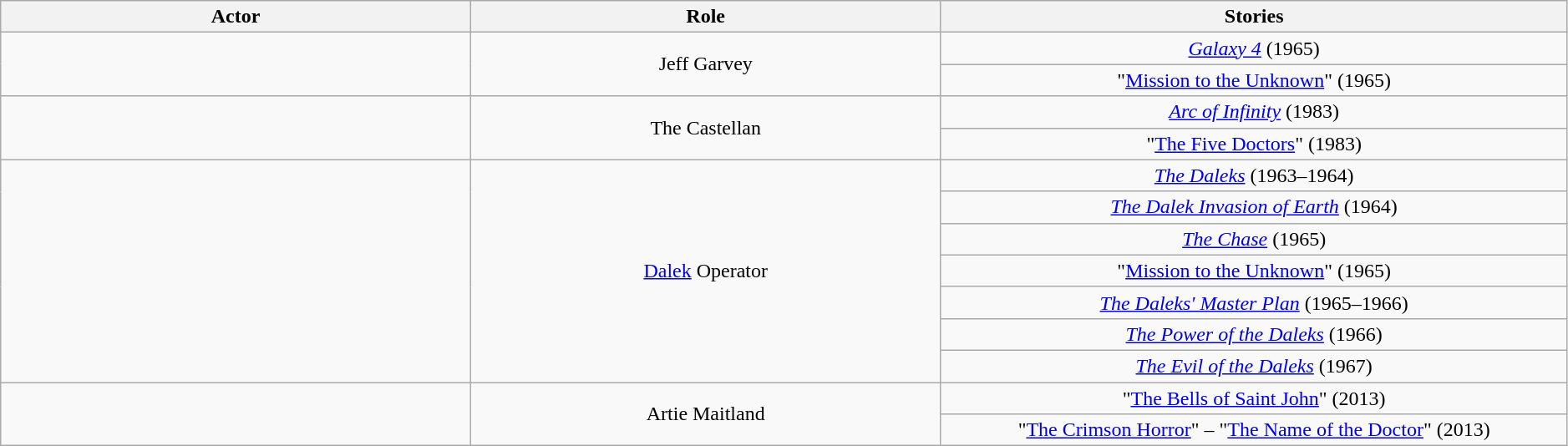<table class="wikitable plainrowheaders sortable" style="text-align:center; width:99%;">
<tr>
<th style="width:30%;">Actor</th>
<th scope="col" style="width:30%;">Role</th>
<th scope="col" style="width:40%;">Stories</th>
</tr>
<tr>
<td scope="row" rowspan="2"></td>
<td rowspan="2">Jeff Garvey</td>
<td data-sort-value="018"><em><a href='#'>Galaxy 4</a></em> (1965)</td>
</tr>
<tr>
<td data-sort-value="019">"<a href='#'>Mission to the Unknown</a>" (1965)</td>
</tr>
<tr>
<td scope="row" rowspan="2"></td>
<td rowspan="2">The Castellan</td>
<td data-sort-value="123"><em><a href='#'>Arc of Infinity</a></em> (1983)</td>
</tr>
<tr>
<td data-sort-value="129">"<a href='#'>The Five Doctors</a>" (1983)</td>
</tr>
<tr>
<td scope="row" rowspan="7"></td>
<td rowspan="7"><a href='#'>Dalek</a> Operator</td>
<td data-sort-value="002"><em><a href='#'>The Daleks</a></em> (1963–1964)</td>
</tr>
<tr>
<td data-sort-value="010"><em><a href='#'>The Dalek Invasion of Earth</a></em> (1964)</td>
</tr>
<tr>
<td data-sort-value="016"><em><a href='#'>The Chase</a></em> (1965)</td>
</tr>
<tr>
<td data-sort-value="019">"<a href='#'>Mission to the Unknown</a>" (1965)</td>
</tr>
<tr>
<td data-sort-value="021"><em><a href='#'>The Daleks' Master Plan</a></em> (1965–1966)</td>
</tr>
<tr>
<td data-sort-value="030"><em><a href='#'>The Power of the Daleks</a></em> (1966)</td>
</tr>
<tr>
<td data-sort-value="036"><em><a href='#'>The Evil of the Daleks</a></em> (1967)</td>
</tr>
<tr>
<td scope="row" rowspan="2"></td>
<td rowspan="2">Artie Maitland</td>
<td data-sort-value="232">"<a href='#'>The Bells of Saint John</a>" (2013)</td>
</tr>
<tr>
<td data-sort-value="237">"<a href='#'>The Crimson Horror</a>" – "<a href='#'>The Name of the Doctor</a>" (2013)</td>
</tr>
</table>
